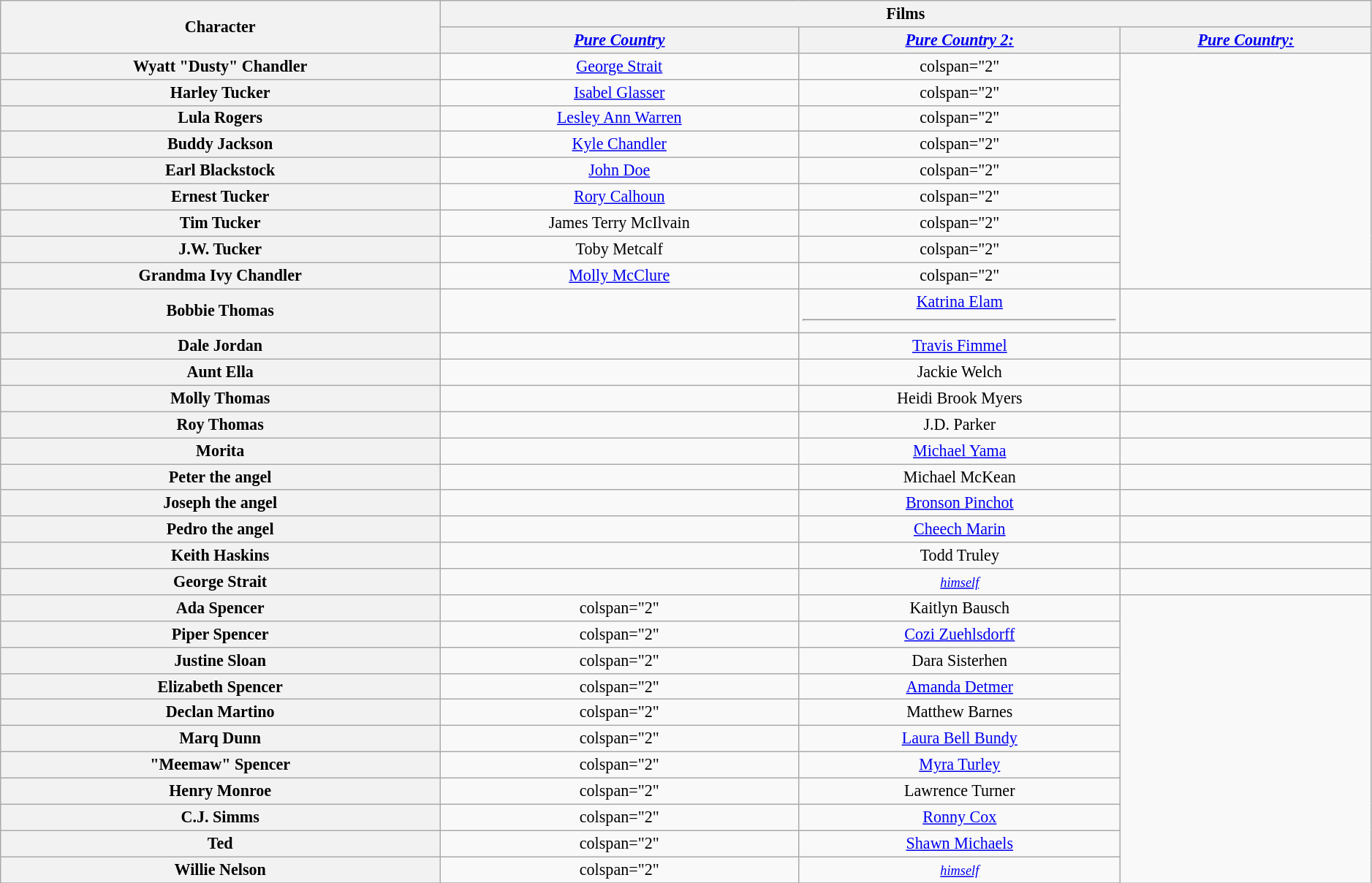<table class="wikitable" style="text-align:center; width:99%; font-size:92%">
<tr>
<th rowspan="2">Character</th>
<th colspan="4" align="center">Films</th>
</tr>
<tr>
<th align="center"><em><a href='#'>Pure Country</a></em></th>
<th align="center"><em><a href='#'>Pure Country 2: <br></a></em></th>
<th align="center"><em><a href='#'>Pure Country: <br></a></em></th>
</tr>
<tr>
<th>Wyatt "Dusty" Chandler</th>
<td><a href='#'>George Strait</a></td>
<td>colspan="2" </td>
</tr>
<tr>
<th>Harley Tucker</th>
<td><a href='#'>Isabel Glasser</a></td>
<td>colspan="2" </td>
</tr>
<tr>
<th>Lula Rogers</th>
<td><a href='#'>Lesley Ann Warren</a></td>
<td>colspan="2" </td>
</tr>
<tr>
<th>Buddy Jackson</th>
<td><a href='#'>Kyle Chandler</a></td>
<td>colspan="2" </td>
</tr>
<tr>
<th>Earl Blackstock</th>
<td><a href='#'>John Doe</a></td>
<td>colspan="2" </td>
</tr>
<tr>
<th>Ernest Tucker</th>
<td><a href='#'>Rory Calhoun</a></td>
<td>colspan="2" </td>
</tr>
<tr>
<th>Tim Tucker</th>
<td>James Terry McIlvain</td>
<td>colspan="2" </td>
</tr>
<tr>
<th>J.W. Tucker</th>
<td>Toby Metcalf</td>
<td>colspan="2" </td>
</tr>
<tr>
<th>Grandma Ivy Chandler</th>
<td><a href='#'>Molly McClure</a></td>
<td>colspan="2" </td>
</tr>
<tr>
<th>Bobbie Thomas</th>
<td></td>
<td><a href='#'>Katrina Elam</a> <hr></td>
<td></td>
</tr>
<tr>
<th>Dale Jordan</th>
<td></td>
<td><a href='#'>Travis Fimmel</a></td>
<td></td>
</tr>
<tr>
<th>Aunt Ella</th>
<td></td>
<td>Jackie Welch</td>
<td></td>
</tr>
<tr>
<th>Molly Thomas</th>
<td></td>
<td>Heidi Brook Myers</td>
<td></td>
</tr>
<tr>
<th>Roy Thomas</th>
<td></td>
<td>J.D. Parker</td>
<td></td>
</tr>
<tr>
<th>Morita</th>
<td></td>
<td><a href='#'>Michael Yama</a></td>
<td></td>
</tr>
<tr>
<th>Peter the angel</th>
<td></td>
<td>Michael McKean</td>
<td></td>
</tr>
<tr>
<th>Joseph the angel</th>
<td></td>
<td><a href='#'>Bronson Pinchot</a></td>
<td></td>
</tr>
<tr>
<th>Pedro the angel</th>
<td></td>
<td><a href='#'>Cheech Marin</a></td>
<td></td>
</tr>
<tr>
<th>Keith Haskins</th>
<td></td>
<td>Todd Truley</td>
<td></td>
</tr>
<tr>
<th>George Strait</th>
<td></td>
<td><a href='#'><small><em>himself</em></small></a></td>
<td></td>
</tr>
<tr>
<th>Ada Spencer</th>
<td>colspan="2" </td>
<td>Kaitlyn Bausch</td>
</tr>
<tr>
<th>Piper Spencer</th>
<td>colspan="2" </td>
<td><a href='#'>Cozi Zuehlsdorff</a></td>
</tr>
<tr>
<th>Justine Sloan</th>
<td>colspan="2" </td>
<td>Dara Sisterhen</td>
</tr>
<tr>
<th>Elizabeth Spencer</th>
<td>colspan="2" </td>
<td><a href='#'>Amanda Detmer</a></td>
</tr>
<tr>
<th>Declan Martino</th>
<td>colspan="2" </td>
<td>Matthew Barnes</td>
</tr>
<tr>
<th>Marq Dunn</th>
<td>colspan="2" </td>
<td><a href='#'>Laura Bell Bundy</a></td>
</tr>
<tr>
<th>"Meemaw" Spencer</th>
<td>colspan="2" </td>
<td><a href='#'>Myra Turley</a></td>
</tr>
<tr>
<th>Henry Monroe</th>
<td>colspan="2" </td>
<td>Lawrence Turner</td>
</tr>
<tr>
<th>C.J. Simms</th>
<td>colspan="2" </td>
<td><a href='#'>Ronny Cox</a></td>
</tr>
<tr>
<th>Ted</th>
<td>colspan="2" </td>
<td><a href='#'>Shawn Michaels</a></td>
</tr>
<tr>
<th>Willie Nelson</th>
<td>colspan="2" </td>
<td><a href='#'><small><em>himself</em></small></a></td>
</tr>
<tr>
</tr>
</table>
